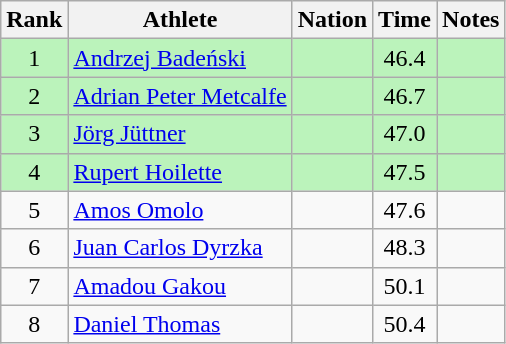<table class="wikitable sortable" style="text-align:center">
<tr>
<th>Rank</th>
<th>Athlete</th>
<th>Nation</th>
<th>Time</th>
<th>Notes</th>
</tr>
<tr bgcolor=bbf3bb>
<td>1</td>
<td align=left><a href='#'>Andrzej Badeński</a></td>
<td align=left></td>
<td>46.4</td>
<td></td>
</tr>
<tr bgcolor=bbf3bb>
<td>2</td>
<td align=left><a href='#'>Adrian Peter Metcalfe</a></td>
<td align=left></td>
<td>46.7</td>
<td></td>
</tr>
<tr bgcolor=bbf3bb>
<td>3</td>
<td align=left><a href='#'>Jörg Jüttner</a></td>
<td align=left></td>
<td>47.0</td>
<td></td>
</tr>
<tr bgcolor=bbf3bb>
<td>4</td>
<td align=left><a href='#'>Rupert Hoilette</a></td>
<td align=left></td>
<td>47.5</td>
<td></td>
</tr>
<tr>
<td>5</td>
<td align=left><a href='#'>Amos Omolo</a></td>
<td align=left></td>
<td>47.6</td>
<td></td>
</tr>
<tr>
<td>6</td>
<td align=left><a href='#'>Juan Carlos Dyrzka</a></td>
<td align=left></td>
<td>48.3</td>
<td></td>
</tr>
<tr>
<td>7</td>
<td align=left><a href='#'>Amadou Gakou</a></td>
<td align=left></td>
<td>50.1</td>
<td></td>
</tr>
<tr>
<td>8</td>
<td align=left><a href='#'>Daniel Thomas</a></td>
<td align=left></td>
<td>50.4</td>
<td></td>
</tr>
</table>
